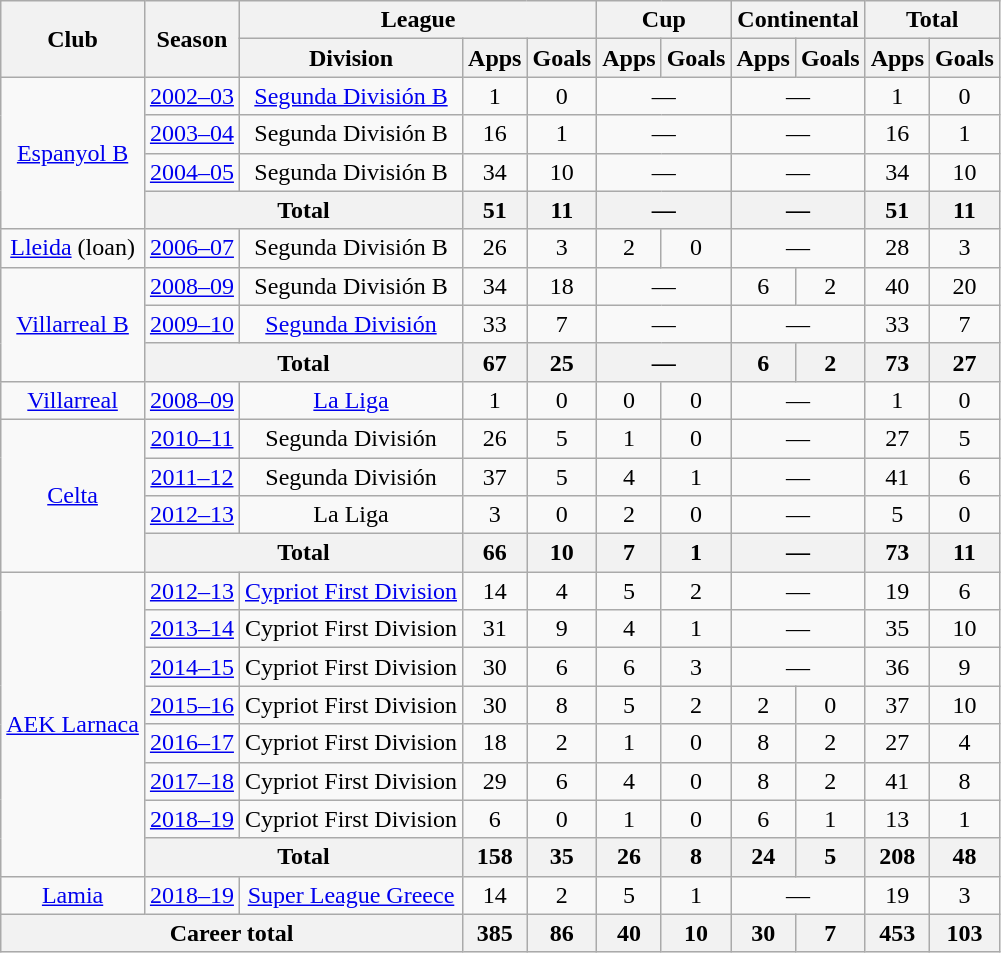<table class="wikitable" style="text-align: center;">
<tr>
<th rowspan="2">Club</th>
<th rowspan="2">Season</th>
<th colspan="3">League</th>
<th colspan="2">Cup</th>
<th colspan="2">Continental</th>
<th colspan="2">Total</th>
</tr>
<tr>
<th>Division</th>
<th>Apps</th>
<th>Goals</th>
<th>Apps</th>
<th>Goals</th>
<th>Apps</th>
<th>Goals</th>
<th>Apps</th>
<th>Goals</th>
</tr>
<tr>
<td rowspan="4"><a href='#'>Espanyol B</a></td>
<td><a href='#'>2002–03</a></td>
<td><a href='#'>Segunda División B</a></td>
<td>1</td>
<td>0</td>
<td colspan="2">—</td>
<td colspan="2">—</td>
<td>1</td>
<td>0</td>
</tr>
<tr>
<td><a href='#'>2003–04</a></td>
<td>Segunda División B</td>
<td>16</td>
<td>1</td>
<td colspan="2">—</td>
<td colspan="2">—</td>
<td>16</td>
<td>1</td>
</tr>
<tr>
<td><a href='#'>2004–05</a></td>
<td>Segunda División B</td>
<td>34</td>
<td>10</td>
<td colspan="2">—</td>
<td colspan="2">—</td>
<td>34</td>
<td>10</td>
</tr>
<tr>
<th colspan="2">Total</th>
<th>51</th>
<th>11</th>
<th colspan="2">—</th>
<th colspan="2">—</th>
<th>51</th>
<th>11</th>
</tr>
<tr>
<td rowspan="1"><a href='#'>Lleida</a> (loan)</td>
<td><a href='#'>2006–07</a></td>
<td>Segunda División B</td>
<td>26</td>
<td>3</td>
<td>2</td>
<td>0</td>
<td colspan="2">—</td>
<td>28</td>
<td>3</td>
</tr>
<tr>
<td rowspan="3"><a href='#'>Villarreal B</a></td>
<td><a href='#'>2008–09</a></td>
<td>Segunda División B</td>
<td>34</td>
<td>18</td>
<td colspan="2">—</td>
<td>6</td>
<td>2</td>
<td>40</td>
<td>20</td>
</tr>
<tr>
<td><a href='#'>2009–10</a></td>
<td><a href='#'>Segunda División</a></td>
<td>33</td>
<td>7</td>
<td colspan="2">—</td>
<td colspan="2">—</td>
<td>33</td>
<td>7</td>
</tr>
<tr>
<th colspan="2">Total</th>
<th>67</th>
<th>25</th>
<th colspan="2">—</th>
<th>6</th>
<th>2</th>
<th>73</th>
<th>27</th>
</tr>
<tr>
<td><a href='#'>Villarreal</a></td>
<td><a href='#'>2008–09</a></td>
<td><a href='#'>La Liga</a></td>
<td>1</td>
<td>0</td>
<td>0</td>
<td>0</td>
<td colspan="2">—</td>
<td>1</td>
<td>0</td>
</tr>
<tr>
<td rowspan="4"><a href='#'>Celta</a></td>
<td><a href='#'>2010–11</a></td>
<td>Segunda División</td>
<td>26</td>
<td>5</td>
<td>1</td>
<td>0</td>
<td colspan="2">—</td>
<td>27</td>
<td>5</td>
</tr>
<tr>
<td><a href='#'>2011–12</a></td>
<td>Segunda División</td>
<td>37</td>
<td>5</td>
<td>4</td>
<td>1</td>
<td colspan="2">—</td>
<td>41</td>
<td>6</td>
</tr>
<tr>
<td><a href='#'>2012–13</a></td>
<td>La Liga</td>
<td>3</td>
<td>0</td>
<td>2</td>
<td>0</td>
<td colspan="2">—</td>
<td>5</td>
<td>0</td>
</tr>
<tr>
<th colspan="2">Total</th>
<th>66</th>
<th>10</th>
<th>7</th>
<th>1</th>
<th colspan="2">—</th>
<th>73</th>
<th>11</th>
</tr>
<tr>
<td rowspan="8"><a href='#'>AEK Larnaca</a></td>
<td><a href='#'>2012–13</a></td>
<td><a href='#'>Cypriot First Division</a></td>
<td>14</td>
<td>4</td>
<td>5</td>
<td>2</td>
<td colspan="2">—</td>
<td>19</td>
<td>6</td>
</tr>
<tr>
<td><a href='#'>2013–14</a></td>
<td>Cypriot First Division</td>
<td>31</td>
<td>9</td>
<td>4</td>
<td>1</td>
<td colspan="2">—</td>
<td>35</td>
<td>10</td>
</tr>
<tr>
<td><a href='#'>2014–15</a></td>
<td>Cypriot First Division</td>
<td>30</td>
<td>6</td>
<td>6</td>
<td>3</td>
<td colspan="2">—</td>
<td>36</td>
<td>9</td>
</tr>
<tr>
<td><a href='#'>2015–16</a></td>
<td>Cypriot First Division</td>
<td>30</td>
<td>8</td>
<td>5</td>
<td>2</td>
<td>2</td>
<td>0</td>
<td>37</td>
<td>10</td>
</tr>
<tr>
<td><a href='#'>2016–17</a></td>
<td>Cypriot First Division</td>
<td>18</td>
<td>2</td>
<td>1</td>
<td>0</td>
<td>8</td>
<td>2</td>
<td>27</td>
<td>4</td>
</tr>
<tr>
<td><a href='#'>2017–18</a></td>
<td>Cypriot First Division</td>
<td>29</td>
<td>6</td>
<td>4</td>
<td>0</td>
<td>8</td>
<td>2</td>
<td>41</td>
<td>8</td>
</tr>
<tr>
<td><a href='#'>2018–19</a></td>
<td>Cypriot First Division</td>
<td>6</td>
<td>0</td>
<td>1</td>
<td>0</td>
<td>6</td>
<td>1</td>
<td>13</td>
<td>1</td>
</tr>
<tr>
<th colspan="2">Total</th>
<th>158</th>
<th>35</th>
<th>26</th>
<th>8</th>
<th>24</th>
<th>5</th>
<th>208</th>
<th>48</th>
</tr>
<tr>
<td><a href='#'>Lamia</a></td>
<td><a href='#'>2018–19</a></td>
<td><a href='#'>Super League Greece</a></td>
<td>14</td>
<td>2</td>
<td>5</td>
<td>1</td>
<td colspan="2">—</td>
<td>19</td>
<td>3</td>
</tr>
<tr>
<th colspan="3">Career total</th>
<th>385</th>
<th>86</th>
<th>40</th>
<th>10</th>
<th>30</th>
<th>7</th>
<th>453</th>
<th>103</th>
</tr>
</table>
